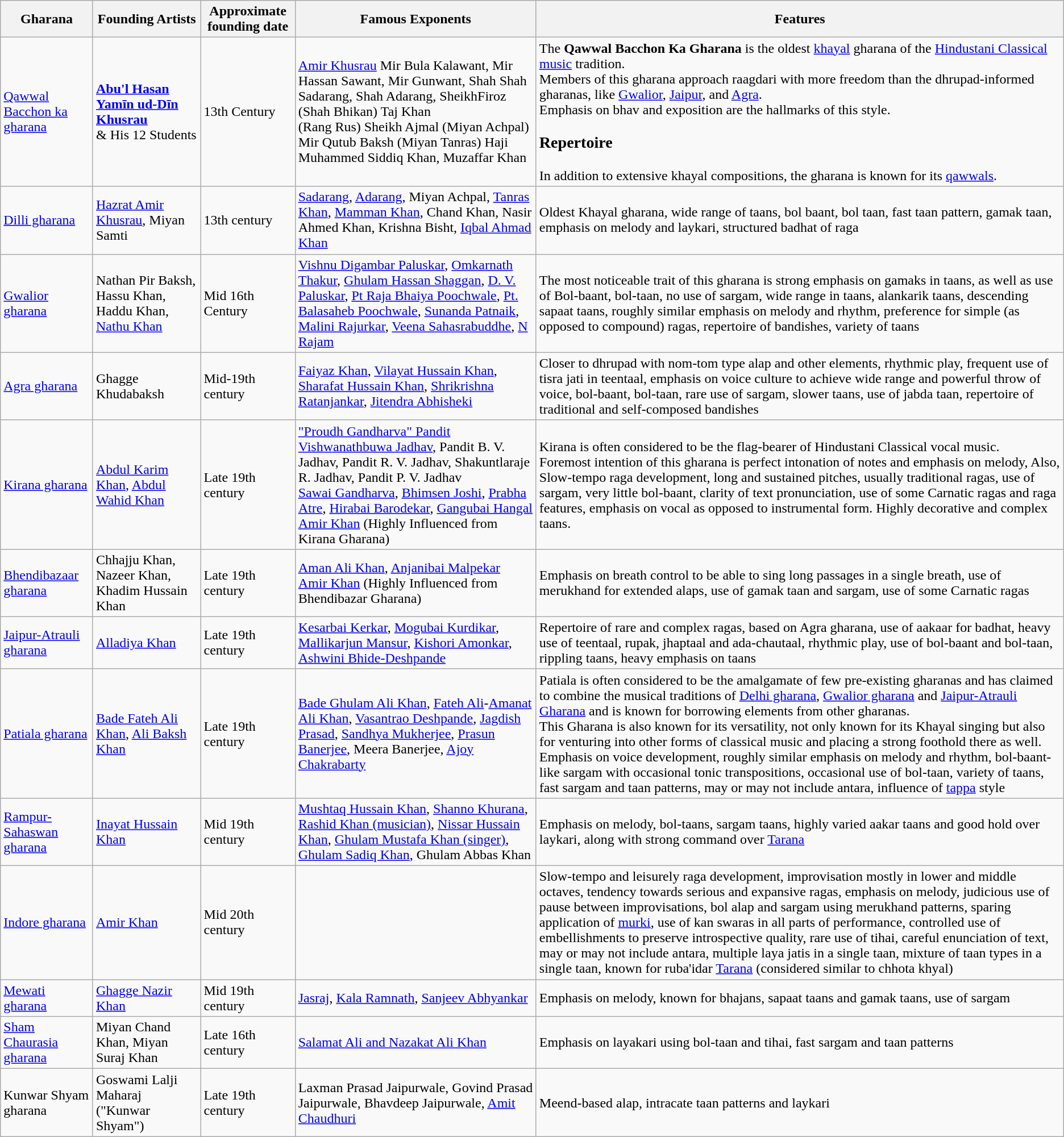<table class="wikitable sortable">
<tr>
<th class="unsortable">Gharana</th>
<th>Founding Artists</th>
<th>Approximate founding date</th>
<th>Famous Exponents</th>
<th>Features</th>
</tr>
<tr>
<td><a href='#'>Qawwal Bacchon ka gharana</a></td>
<td><strong><a href='#'>Abu'l Hasan Yamīn ud-Dīn Khusrau</a></strong><br>& His 12 Students</td>
<td>13th Century</td>
<td><a href='#'>Amir Khusrau</a> Mir Bula Kalawant, Mir Hassan Sawant, Mir Gunwant, Shah Shah Sadarang, Shah Adarang, SheikhFiroz<br>(Shah Bhikan)
Taj Khan<br>(Rang Rus) 
Sheikh Ajmal 
(Miyan Achpal) Mir Qutub Baksh (Miyan Tanras) Haji Muhammed Siddiq Khan, Muzaffar Khan</td>
<td>The <strong>Qawwal Bacchon Ka Gharana</strong> is the oldest <a href='#'>khayal</a> gharana of the <a href='#'>Hindustani Classical music</a> tradition.<br>Members of this gharana approach raagdari with more freedom than the dhrupad-informed gharanas, like <a href='#'>Gwalior</a>, <a href='#'>Jaipur</a>, and <a href='#'>Agra</a>.<br>Emphasis on bhav and exposition are the hallmarks of this style.<h3>Repertoire</h3>In addition to extensive khayal compositions, the gharana is known for its <a href='#'>qawwals</a>.</td>
</tr>
<tr --------->
<td><a href='#'>Dilli gharana</a></td>
<td><a href='#'>Hazrat Amir Khusrau</a>, Miyan Samti</td>
<td>13th century</td>
<td><a href='#'>Sadarang</a>, <a href='#'>Adarang</a>, Miyan Achpal, <a href='#'>Tanras Khan</a>, <a href='#'>Mamman Khan</a>, Chand Khan, Nasir Ahmed Khan, Krishna Bisht, <a href='#'>Iqbal Ahmad Khan</a></td>
<td>Oldest Khayal gharana, wide range of taans, bol baant, bol taan, fast taan pattern, gamak taan, emphasis on melody and laykari, structured badhat of raga</td>
</tr>
<tr --------->
<td><a href='#'>Gwalior gharana</a></td>
<td>Nathan Pir Baksh, Hassu Khan, Haddu Khan, <a href='#'>Nathu Khan</a></td>
<td>Mid 16th Century</td>
<td><a href='#'>Vishnu Digambar Paluskar</a>, <a href='#'>Omkarnath Thakur</a>, <a href='#'>Ghulam Hassan Shaggan</a>, <a href='#'>D. V. Paluskar</a>, <a href='#'>Pt Raja Bhaiya Poochwale</a>, <a href='#'>Pt. Balasaheb Poochwale</a>, <a href='#'>Sunanda Patnaik</a>, <a href='#'>Malini Rajurkar</a>, <a href='#'>Veena Sahasrabuddhe</a>, <a href='#'>N Rajam</a></td>
<td>The most noticeable trait of this gharana is strong emphasis on gamaks in taans, as well as use of Bol-baant, bol-taan, no use of sargam, wide range in taans, alankarik taans, descending sapaat taans, roughly similar emphasis on melody and rhythm, preference for simple (as opposed to compound) ragas, repertoire of bandishes, variety of taans</td>
</tr>
<tr --------->
<td><a href='#'>Agra gharana</a></td>
<td>Ghagge Khudabaksh</td>
<td>Mid-19th century</td>
<td><a href='#'>Faiyaz Khan</a>, <a href='#'>Vilayat Hussain Khan</a>, <a href='#'>Sharafat Hussain Khan</a>, <a href='#'>Shrikrishna Ratanjankar</a>, <a href='#'>Jitendra Abhisheki</a></td>
<td>Closer to dhrupad with nom-tom type alap and other elements, rhythmic play, frequent use of tisra jati in teentaal, emphasis on voice culture to achieve wide range and powerful throw of voice, bol-baant, bol-taan, rare use of sargam, slower taans, use of jabda taan, repertoire of traditional and self-composed bandishes</td>
</tr>
<tr --------->
<td><a href='#'>Kirana gharana</a></td>
<td><a href='#'>Abdul Karim Khan</a>, <a href='#'>Abdul Wahid Khan</a></td>
<td>Late 19th century</td>
<td><a href='#'>"Proudh Gandharva" Pandit Vishwanathbuwa Jadhav</a>, Pandit B. V. Jadhav, Pandit R. V. Jadhav,  Shakuntlaraje R. Jadhav, Pandit P. V. Jadhav<br><a href='#'>Sawai Gandharva</a>, <a href='#'>Bhimsen Joshi</a>, <a href='#'>Prabha Atre</a>, <a href='#'>Hirabai Barodekar</a>, <a href='#'>Gangubai Hangal</a><br><a href='#'>Amir Khan</a> (Highly Influenced from Kirana Gharana)</td>
<td>Kirana is often considered to be the flag-bearer of Hindustani Classical vocal music.<br>Foremost intention of this gharana is perfect intonation of notes and emphasis on melody, Also, Slow-tempo raga development, long and sustained pitches, usually traditional ragas, use of sargam, very little bol-baant, clarity of text pronunciation, use of some Carnatic ragas and raga features, emphasis on vocal as opposed to instrumental form. Highly decorative and complex taans.</td>
</tr>
<tr --------->
<td><a href='#'>Bhendibazaar gharana</a></td>
<td>Chhajju Khan, Nazeer Khan, Khadim Hussain Khan</td>
<td>Late 19th century</td>
<td><a href='#'>Aman Ali Khan</a>, <a href='#'>Anjanibai Malpekar</a><br><a href='#'>Amir Khan</a> (Highly Influenced from Bhendibazar Gharana)</td>
<td>Emphasis on breath control to be able to sing long passages in a single breath, use of merukhand for extended alaps, use of gamak taan and sargam, use of some Carnatic ragas</td>
</tr>
<tr --------->
<td><a href='#'>Jaipur-Atrauli gharana</a></td>
<td><a href='#'>Alladiya Khan</a></td>
<td>Late 19th century</td>
<td><a href='#'>Kesarbai Kerkar</a>, <a href='#'>Mogubai Kurdikar</a>, <a href='#'>Mallikarjun Mansur</a>, <a href='#'>Kishori Amonkar</a>, <a href='#'>Ashwini Bhide-Deshpande</a></td>
<td>Repertoire of rare and complex ragas, based on Agra gharana, use of aakaar for badhat, heavy use of teentaal, rupak, jhaptaal and ada-chautaal, rhythmic play, use of bol-baant and bol-taan, rippling taans, heavy emphasis on taans</td>
</tr>
<tr --------->
<td><a href='#'>Patiala gharana</a></td>
<td><a href='#'>Bade Fateh Ali Khan</a>, <a href='#'>Ali Baksh Khan</a></td>
<td>Late 19th century</td>
<td><a href='#'>Bade Ghulam Ali Khan</a>, <a href='#'>Fateh Ali</a>-<a href='#'>Amanat Ali Khan</a>, <a href='#'>Vasantrao Deshpande</a>, <a href='#'>Jagdish Prasad</a>, <a href='#'>Sandhya Mukherjee</a>, <a href='#'>Prasun Banerjee</a>, Meera Banerjee, <a href='#'>Ajoy Chakrabarty</a></td>
<td>Patiala is often considered to be the amalgamate of few pre-existing gharanas and has claimed to combine the musical traditions of <a href='#'>Delhi gharana</a>, <a href='#'>Gwalior gharana</a> and <a href='#'>Jaipur-Atrauli Gharana</a> and is known for borrowing elements from other gharanas.<br>This Gharana is also known for its versatility, not only known for its Khayal singing but also for venturing into other forms of classical music and placing a strong foothold there as well.
Emphasis on voice development, roughly similar emphasis on melody and rhythm, bol-baant-like sargam with occasional tonic transpositions, occasional use of bol-taan, variety of taans, fast sargam and taan patterns, may or may not include antara, influence of <a href='#'>tappa</a> style</td>
</tr>
<tr --------->
<td><a href='#'>Rampur-Sahaswan gharana</a></td>
<td><a href='#'>Inayat Hussain Khan</a></td>
<td>Mid 19th century</td>
<td><a href='#'>Mushtaq Hussain Khan</a>, <a href='#'>Shanno Khurana</a>, <a href='#'>Rashid Khan (musician)</a>, <a href='#'>Nissar Hussain Khan</a>, <a href='#'>Ghulam Mustafa Khan (singer)</a>, <a href='#'>Ghulam Sadiq Khan</a>, Ghulam Abbas Khan</td>
<td>Emphasis on melody, bol-taans, sargam taans, highly varied aakar taans and good hold over laykari, along with strong command over <a href='#'>Tarana</a></td>
</tr>
<tr --------->
<td><a href='#'>Indore gharana</a></td>
<td><a href='#'>Amir Khan</a></td>
<td>Mid 20th century</td>
<td></td>
<td>Slow-tempo and leisurely raga development, improvisation mostly in lower and middle octaves, tendency towards serious and expansive ragas, emphasis on melody, judicious use of pause between improvisations, bol alap and sargam using merukhand patterns, sparing application of <a href='#'>murki</a>, use of kan swaras in all parts of performance, controlled use of embellishments to preserve introspective quality, rare use of tihai, careful enunciation of text, may or may not include antara, multiple laya jatis in a single taan, mixture of taan types in a single taan, known for ruba'idar <a href='#'>Tarana</a> (considered similar to chhota khyal)</td>
</tr>
<tr --------->
<td><a href='#'>Mewati gharana</a></td>
<td><a href='#'>Ghagge Nazir Khan</a></td>
<td>Mid 19th century</td>
<td><a href='#'>Jasraj</a>, <a href='#'>Kala Ramnath</a>, <a href='#'>Sanjeev Abhyankar</a></td>
<td>Emphasis on melody, known for bhajans, sapaat taans and gamak taans, use of sargam</td>
</tr>
<tr --------->
<td><a href='#'>Sham Chaurasia gharana</a></td>
<td>Miyan Chand Khan, Miyan Suraj Khan</td>
<td>Late 16th century</td>
<td><a href='#'>Salamat Ali and Nazakat Ali Khan</a></td>
<td>Emphasis on layakari using bol-taan and tihai, fast sargam and taan patterns</td>
</tr>
<tr>
<td>Kunwar Shyam gharana</td>
<td>Goswami Lalji Maharaj ("Kunwar Shyam")</td>
<td>Late 19th century</td>
<td>Laxman Prasad Jaipurwale, Govind Prasad Jaipurwale, Bhavdeep Jaipurwale, <a href='#'>Amit Chaudhuri</a></td>
<td>Meend-based alap, intracate taan patterns and laykari</td>
</tr>
</table>
